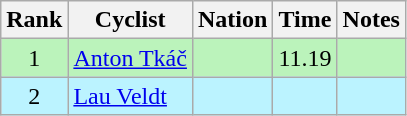<table class="wikitable sortable" style="text-align:center;">
<tr>
<th>Rank</th>
<th>Cyclist</th>
<th>Nation</th>
<th>Time</th>
<th>Notes</th>
</tr>
<tr bgcolor=bbf3bb>
<td>1</td>
<td align=left><a href='#'>Anton Tkáč</a></td>
<td align=left></td>
<td>11.19</td>
<td></td>
</tr>
<tr bgcolor=bbf3ff>
<td>2</td>
<td align=left><a href='#'>Lau Veldt</a></td>
<td align=left></td>
<td></td>
<td></td>
</tr>
</table>
